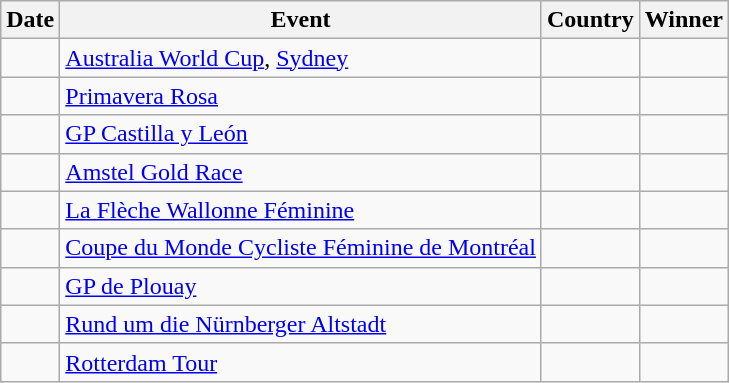<table class="wikitable sortable">
<tr>
<th>Date</th>
<th>Event</th>
<th>Country</th>
<th>Winner</th>
</tr>
<tr>
<td></td>
<td><a href='#'>Australia World Cup</a>, <a href='#'>Sydney</a></td>
<td></td>
<td></td>
</tr>
<tr>
<td></td>
<td><a href='#'>Primavera Rosa</a></td>
<td></td>
<td></td>
</tr>
<tr>
<td></td>
<td><a href='#'>GP Castilla y León</a></td>
<td></td>
<td></td>
</tr>
<tr>
<td></td>
<td><a href='#'>Amstel Gold Race</a></td>
<td></td>
<td></td>
</tr>
<tr>
<td></td>
<td><a href='#'>La Flèche Wallonne Féminine</a></td>
<td></td>
<td></td>
</tr>
<tr>
<td></td>
<td><a href='#'>Coupe du Monde Cycliste Féminine de Montréal</a></td>
<td></td>
<td></td>
</tr>
<tr>
<td></td>
<td><a href='#'>GP de Plouay</a></td>
<td></td>
<td></td>
</tr>
<tr>
<td></td>
<td><a href='#'>Rund um die Nürnberger Altstadt</a></td>
<td></td>
<td></td>
</tr>
<tr>
<td></td>
<td><a href='#'>Rotterdam Tour</a></td>
<td></td>
<td></td>
</tr>
</table>
